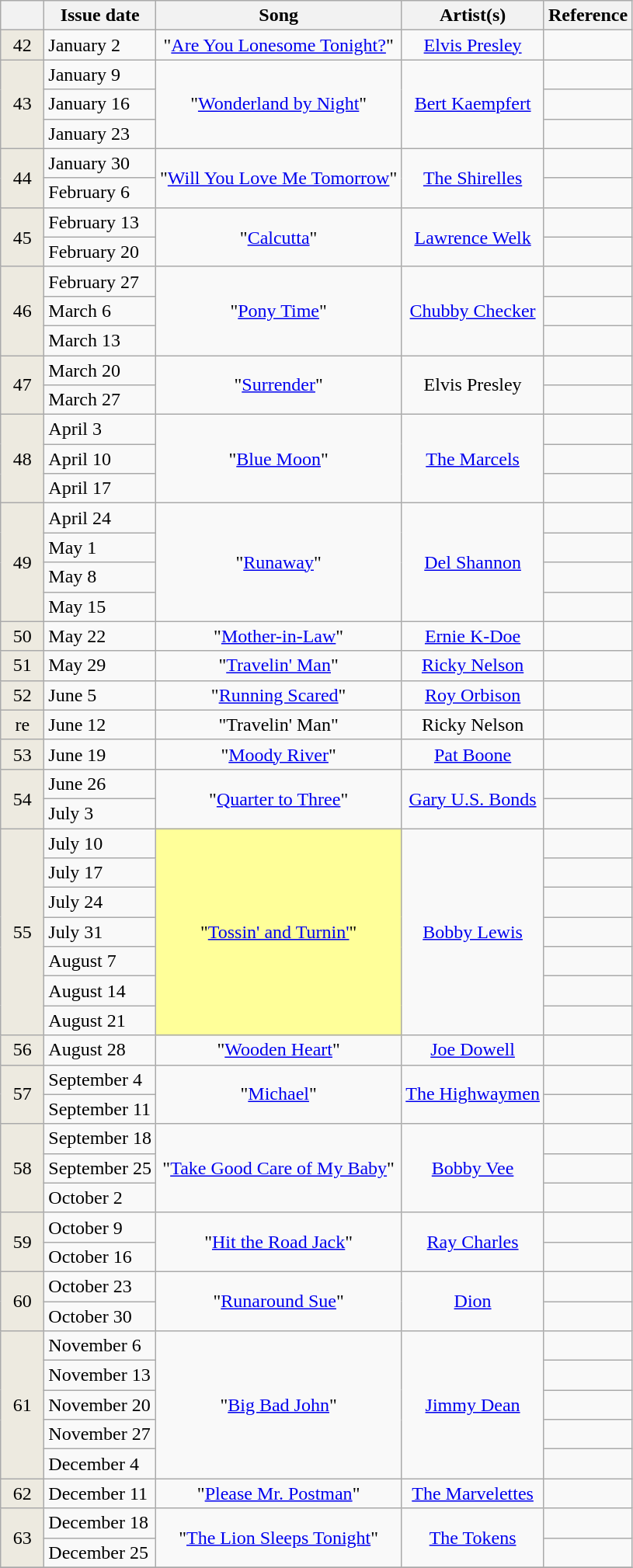<table class="wikitable">
<tr>
<th width=30></th>
<th>Issue date</th>
<th>Song</th>
<th>Artist(s)</th>
<th>Reference</th>
</tr>
<tr>
<td bgcolor=#EDEAE0 align=center>42</td>
<td>January 2</td>
<td align="center">"<a href='#'>Are You Lonesome Tonight?</a>"</td>
<td align="center"><a href='#'>Elvis Presley</a></td>
<td align="center"></td>
</tr>
<tr>
<td bgcolor=#EDEAE0 align=center rowspan=3>43</td>
<td>January 9</td>
<td align="center" rowspan="3">"<a href='#'>Wonderland by Night</a>"</td>
<td align="center" rowspan="3"><a href='#'>Bert Kaempfert</a></td>
<td align="center"></td>
</tr>
<tr>
<td>January 16</td>
<td align="center"></td>
</tr>
<tr>
<td>January 23</td>
<td align="center"></td>
</tr>
<tr>
<td bgcolor=#EDEAE0 align=center rowspan=2>44</td>
<td>January 30</td>
<td align="center" rowspan="2">"<a href='#'>Will You Love Me Tomorrow</a>"</td>
<td align="center" rowspan="2"><a href='#'>The Shirelles</a></td>
<td align="center"></td>
</tr>
<tr>
<td>February 6</td>
<td align="center"></td>
</tr>
<tr>
<td bgcolor=#EDEAE0 align=center rowspan=2>45</td>
<td>February 13</td>
<td align="center" rowspan="2">"<a href='#'>Calcutta</a>"</td>
<td align="center" rowspan="2"><a href='#'>Lawrence Welk</a></td>
<td align="center"></td>
</tr>
<tr>
<td>February 20</td>
<td align="center"></td>
</tr>
<tr>
<td bgcolor=#EDEAE0 align=center rowspan=3>46</td>
<td>February 27</td>
<td align="center" rowspan="3">"<a href='#'>Pony Time</a>"</td>
<td align="center" rowspan="3"><a href='#'>Chubby Checker</a></td>
<td align="center"></td>
</tr>
<tr>
<td>March 6</td>
<td align="center"></td>
</tr>
<tr>
<td>March 13</td>
<td align="center"></td>
</tr>
<tr>
<td bgcolor=#EDEAE0 align=center rowspan=2>47</td>
<td>March 20</td>
<td align="center" rowspan="2">"<a href='#'>Surrender</a>"</td>
<td align="center" rowspan="2">Elvis Presley</td>
<td align="center"></td>
</tr>
<tr>
<td>March 27</td>
<td align="center"></td>
</tr>
<tr>
<td bgcolor=#EDEAE0 align=center rowspan=3>48</td>
<td>April 3</td>
<td align="center" rowspan="3">"<a href='#'>Blue Moon</a>"</td>
<td align="center" rowspan="3"><a href='#'>The Marcels</a></td>
<td align="center"></td>
</tr>
<tr>
<td>April 10</td>
<td align="center"></td>
</tr>
<tr>
<td>April 17</td>
<td align="center"></td>
</tr>
<tr>
<td bgcolor=#EDEAE0 align=center rowspan=4>49</td>
<td>April 24</td>
<td align="center" rowspan="4">"<a href='#'>Runaway</a>"</td>
<td align="center" rowspan="4"><a href='#'>Del Shannon</a></td>
<td align="center"></td>
</tr>
<tr>
<td>May 1</td>
<td align="center"></td>
</tr>
<tr>
<td>May 8</td>
<td align="center"></td>
</tr>
<tr>
<td>May 15</td>
<td align="center"></td>
</tr>
<tr>
<td bgcolor=#EDEAE0 align=center>50</td>
<td>May 22</td>
<td align="center">"<a href='#'>Mother-in-Law</a>"</td>
<td align="center"><a href='#'>Ernie K-Doe</a></td>
<td align="center"></td>
</tr>
<tr>
<td bgcolor=#EDEAE0 align=center>51</td>
<td>May 29</td>
<td align="center">"<a href='#'>Travelin' Man</a>"</td>
<td align="center"><a href='#'>Ricky Nelson</a></td>
<td align="center"></td>
</tr>
<tr>
<td bgcolor=#EDEAE0 align=center>52</td>
<td>June 5</td>
<td align="center">"<a href='#'>Running Scared</a>"</td>
<td align="center"><a href='#'>Roy Orbison</a></td>
<td align="center"></td>
</tr>
<tr>
<td bgcolor=#EDEAE0 align=center>re</td>
<td>June 12</td>
<td align="center">"Travelin' Man"</td>
<td align="center">Ricky Nelson</td>
<td align="center"></td>
</tr>
<tr>
<td bgcolor=#EDEAE0 align=center>53</td>
<td>June 19</td>
<td align="center">"<a href='#'>Moody River</a>"</td>
<td align="center"><a href='#'>Pat Boone</a></td>
<td align="center"></td>
</tr>
<tr>
<td bgcolor=#EDEAE0 align=center rowspan=2>54</td>
<td>June 26</td>
<td align="center" rowspan="2">"<a href='#'>Quarter to Three</a>"</td>
<td align="center" rowspan="2"><a href='#'>Gary U.S. Bonds</a></td>
<td align="center"></td>
</tr>
<tr>
<td>July 3</td>
<td align="center"></td>
</tr>
<tr>
<td bgcolor=#EDEAE0 align=center rowspan=7>55</td>
<td>July 10</td>
<td bgcolor=#FFFF99 align="center" rowspan="7">"<a href='#'>Tossin' and Turnin'</a>"</td>
<td align="center" rowspan="7"><a href='#'>Bobby Lewis</a></td>
<td align="center"></td>
</tr>
<tr>
<td>July 17</td>
<td align="center"></td>
</tr>
<tr>
<td>July 24</td>
<td align="center"></td>
</tr>
<tr>
<td>July 31</td>
<td align="center"></td>
</tr>
<tr>
<td>August 7</td>
<td align="center"></td>
</tr>
<tr>
<td>August 14</td>
<td align="center"></td>
</tr>
<tr>
<td>August 21</td>
<td align="center"></td>
</tr>
<tr>
<td bgcolor=#EDEAE0 align=center>56</td>
<td>August 28</td>
<td align="center">"<a href='#'>Wooden Heart</a>"</td>
<td align="center"><a href='#'>Joe Dowell</a></td>
<td align="center"></td>
</tr>
<tr>
<td bgcolor=#EDEAE0 align=center rowspan=2>57</td>
<td>September 4</td>
<td align="center" rowspan="2">"<a href='#'>Michael</a>"</td>
<td align="center" rowspan="2"><a href='#'>The Highwaymen</a></td>
<td align="center"></td>
</tr>
<tr>
<td>September 11</td>
<td align="center"></td>
</tr>
<tr>
<td bgcolor=#EDEAE0 align=center rowspan=3>58</td>
<td>September 18</td>
<td align="center" rowspan="3">"<a href='#'>Take Good Care of My Baby</a>"</td>
<td align="center" rowspan="3"><a href='#'>Bobby Vee</a></td>
<td align="center"></td>
</tr>
<tr>
<td>September 25</td>
<td align="center"></td>
</tr>
<tr>
<td>October 2</td>
<td align="center"></td>
</tr>
<tr>
<td bgcolor=#EDEAE0 align=center rowspan=2>59</td>
<td>October 9</td>
<td align="center" rowspan="2">"<a href='#'>Hit the Road Jack</a>"</td>
<td align="center" rowspan="2"><a href='#'>Ray Charles</a></td>
<td align="center"></td>
</tr>
<tr>
<td>October 16</td>
<td align="center"></td>
</tr>
<tr>
<td bgcolor=#EDEAE0 align=center rowspan=2>60</td>
<td>October 23</td>
<td align="center" rowspan="2">"<a href='#'>Runaround Sue</a>"</td>
<td align="center" rowspan="2"><a href='#'>Dion</a></td>
<td align="center"></td>
</tr>
<tr>
<td>October 30</td>
<td align="center"></td>
</tr>
<tr>
<td bgcolor=#EDEAE0 align=center rowspan=5>61</td>
<td>November 6</td>
<td align="center" rowspan="5">"<a href='#'>Big Bad John</a>"</td>
<td align="center" rowspan="5"><a href='#'>Jimmy Dean</a></td>
<td align="center"></td>
</tr>
<tr>
<td>November 13</td>
<td align="center"></td>
</tr>
<tr>
<td>November 20</td>
<td align="center"></td>
</tr>
<tr>
<td>November 27</td>
<td align="center"></td>
</tr>
<tr>
<td>December 4</td>
<td align="center"></td>
</tr>
<tr>
<td bgcolor=#EDEAE0 align=center>62</td>
<td>December 11</td>
<td align="center">"<a href='#'>Please Mr. Postman</a>"</td>
<td align="center"><a href='#'>The Marvelettes</a></td>
<td align="center"></td>
</tr>
<tr>
<td bgcolor=#EDEAE0 align=center rowspan=2>63</td>
<td>December 18</td>
<td align="center" rowspan="2">"<a href='#'>The Lion Sleeps Tonight</a>"</td>
<td align="center" rowspan="2"><a href='#'>The Tokens</a></td>
<td align="center"></td>
</tr>
<tr>
<td>December 25</td>
<td align="center"></td>
</tr>
<tr>
</tr>
</table>
